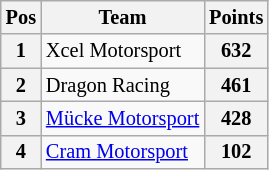<table class="wikitable" style="font-size: 85%;">
<tr>
<th>Pos</th>
<th>Team</th>
<th>Points</th>
</tr>
<tr>
<th>1</th>
<td> Xcel Motorsport</td>
<th>632</th>
</tr>
<tr>
<th>2</th>
<td> Dragon Racing</td>
<th>461</th>
</tr>
<tr>
<th>3</th>
<td> <a href='#'>Mücke Motorsport</a></td>
<th>428</th>
</tr>
<tr>
<th>4</th>
<td> <a href='#'>Cram Motorsport</a></td>
<th>102</th>
</tr>
</table>
